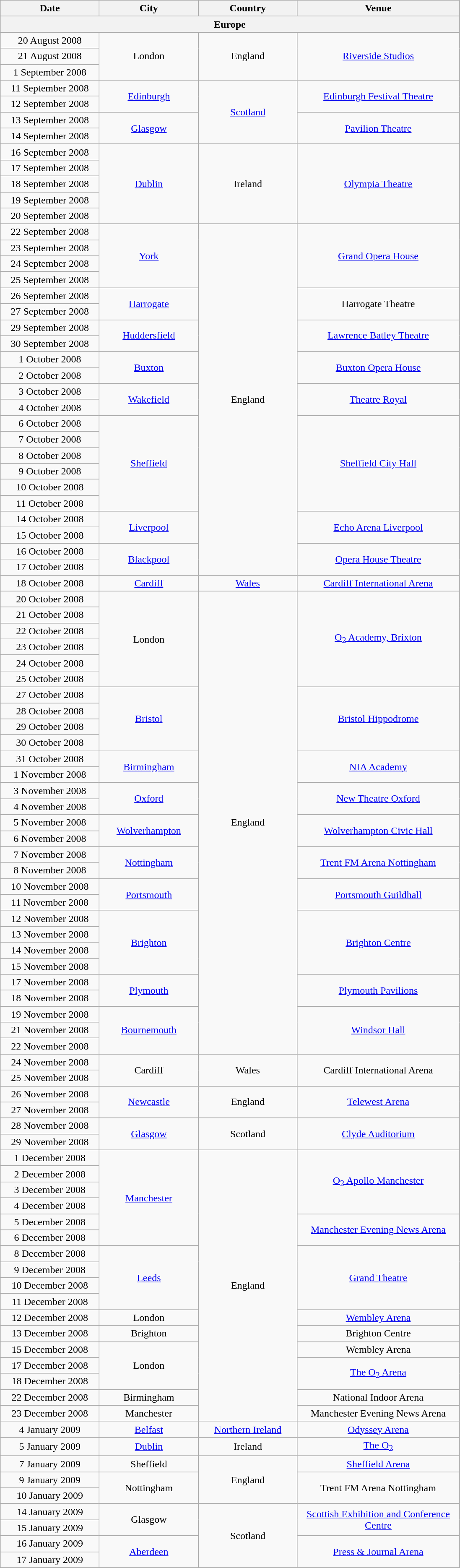<table class="wikitable" style="text-align:center;">
<tr>
<th style="width:150px;">Date</th>
<th style="width:150px;">City</th>
<th style="width:150px;">Country</th>
<th style="width:250px;">Venue</th>
</tr>
<tr>
<th colspan="6">Europe</th>
</tr>
<tr>
<td>20 August 2008</td>
<td rowspan="3">London</td>
<td rowspan="3">England</td>
<td rowspan="3"><a href='#'>Riverside Studios</a></td>
</tr>
<tr>
<td>21 August 2008</td>
</tr>
<tr>
<td>1 September 2008</td>
</tr>
<tr>
<td>11 September 2008</td>
<td rowspan="2"><a href='#'>Edinburgh</a></td>
<td rowspan="4"><a href='#'>Scotland</a></td>
<td rowspan="2"><a href='#'>Edinburgh Festival Theatre</a></td>
</tr>
<tr>
<td>12 September 2008</td>
</tr>
<tr>
<td>13 September 2008</td>
<td rowspan="2"><a href='#'>Glasgow</a></td>
<td rowspan="2"><a href='#'>Pavilion Theatre</a></td>
</tr>
<tr>
<td>14 September 2008</td>
</tr>
<tr>
<td>16 September 2008</td>
<td rowspan="5"><a href='#'>Dublin</a></td>
<td rowspan="5">Ireland</td>
<td rowspan="5"><a href='#'>Olympia Theatre</a></td>
</tr>
<tr>
<td>17 September 2008</td>
</tr>
<tr>
<td>18 September 2008</td>
</tr>
<tr>
<td>19 September 2008</td>
</tr>
<tr>
<td>20 September 2008</td>
</tr>
<tr>
<td>22 September 2008</td>
<td rowspan="4"><a href='#'>York</a></td>
<td rowspan="22">England</td>
<td rowspan="4"><a href='#'>Grand Opera House</a></td>
</tr>
<tr>
<td>23 September 2008</td>
</tr>
<tr>
<td>24 September 2008</td>
</tr>
<tr>
<td>25 September 2008</td>
</tr>
<tr>
<td>26 September 2008</td>
<td rowspan="2"><a href='#'>Harrogate</a></td>
<td rowspan="2">Harrogate Theatre</td>
</tr>
<tr>
<td>27 September 2008</td>
</tr>
<tr>
<td>29 September 2008</td>
<td rowspan="2"><a href='#'>Huddersfield</a></td>
<td rowspan="2"><a href='#'>Lawrence Batley Theatre</a></td>
</tr>
<tr>
<td>30 September 2008</td>
</tr>
<tr>
<td>1 October 2008</td>
<td rowspan="2"><a href='#'>Buxton</a></td>
<td rowspan="2"><a href='#'>Buxton Opera House</a></td>
</tr>
<tr>
<td>2 October 2008</td>
</tr>
<tr>
<td>3 October 2008</td>
<td rowspan="2"><a href='#'>Wakefield</a></td>
<td rowspan="2"><a href='#'>Theatre Royal</a></td>
</tr>
<tr>
<td>4 October 2008</td>
</tr>
<tr>
<td>6 October 2008</td>
<td rowspan="6"><a href='#'>Sheffield</a></td>
<td rowspan="6"><a href='#'>Sheffield City Hall</a></td>
</tr>
<tr>
<td>7 October 2008</td>
</tr>
<tr>
<td>8 October 2008</td>
</tr>
<tr>
<td>9 October 2008</td>
</tr>
<tr>
<td>10 October 2008</td>
</tr>
<tr>
<td>11 October 2008</td>
</tr>
<tr>
<td>14 October 2008</td>
<td rowspan="2"><a href='#'>Liverpool</a></td>
<td rowspan="2"><a href='#'>Echo Arena Liverpool</a></td>
</tr>
<tr>
<td>15 October 2008</td>
</tr>
<tr>
<td>16 October 2008</td>
<td rowspan="2"><a href='#'>Blackpool</a></td>
<td rowspan="2"><a href='#'>Opera House Theatre</a></td>
</tr>
<tr>
<td>17 October 2008</td>
</tr>
<tr>
<td>18 October 2008</td>
<td><a href='#'>Cardiff</a></td>
<td><a href='#'>Wales</a></td>
<td><a href='#'>Cardiff International Arena</a></td>
</tr>
<tr>
<td>20 October 2008</td>
<td rowspan="6">London</td>
<td rowspan="29">England</td>
<td rowspan="6"><a href='#'>O<sub>2</sub> Academy, Brixton</a></td>
</tr>
<tr>
<td>21 October 2008</td>
</tr>
<tr>
<td>22 October 2008</td>
</tr>
<tr>
<td>23 October 2008</td>
</tr>
<tr>
<td>24 October 2008</td>
</tr>
<tr>
<td>25 October 2008</td>
</tr>
<tr>
<td>27 October 2008</td>
<td rowspan="4"><a href='#'>Bristol</a></td>
<td rowspan="4"><a href='#'>Bristol Hippodrome</a></td>
</tr>
<tr>
<td>28 October 2008</td>
</tr>
<tr>
<td>29 October 2008</td>
</tr>
<tr>
<td>30 October 2008</td>
</tr>
<tr>
<td>31 October 2008</td>
<td rowspan="2"><a href='#'>Birmingham</a></td>
<td rowspan="2"><a href='#'>NIA Academy</a></td>
</tr>
<tr>
<td>1 November 2008</td>
</tr>
<tr>
<td>3 November 2008</td>
<td rowspan="2"><a href='#'>Oxford</a></td>
<td rowspan="2"><a href='#'>New Theatre Oxford</a></td>
</tr>
<tr>
<td>4 November 2008</td>
</tr>
<tr>
<td>5 November 2008</td>
<td rowspan="2"><a href='#'>Wolverhampton</a></td>
<td rowspan="2"><a href='#'>Wolverhampton Civic Hall</a></td>
</tr>
<tr>
<td>6 November 2008</td>
</tr>
<tr>
<td>7 November 2008</td>
<td rowspan="2"><a href='#'>Nottingham</a></td>
<td rowspan="2"><a href='#'>Trent FM Arena Nottingham</a></td>
</tr>
<tr>
<td>8 November 2008</td>
</tr>
<tr>
<td>10 November 2008</td>
<td rowspan="2"><a href='#'>Portsmouth</a></td>
<td rowspan="2"><a href='#'>Portsmouth Guildhall</a></td>
</tr>
<tr>
<td>11 November 2008</td>
</tr>
<tr>
<td>12 November 2008</td>
<td rowspan="4"><a href='#'>Brighton</a></td>
<td rowspan="4"><a href='#'>Brighton Centre</a></td>
</tr>
<tr>
<td>13 November 2008</td>
</tr>
<tr>
<td>14 November 2008</td>
</tr>
<tr>
<td>15 November 2008</td>
</tr>
<tr>
<td>17 November 2008</td>
<td rowspan="2"><a href='#'>Plymouth</a></td>
<td rowspan="2"><a href='#'>Plymouth Pavilions</a></td>
</tr>
<tr>
<td>18 November 2008</td>
</tr>
<tr>
<td>19 November 2008</td>
<td rowspan="3"><a href='#'>Bournemouth</a></td>
<td rowspan="3"><a href='#'>Windsor Hall</a></td>
</tr>
<tr>
<td>21 November 2008</td>
</tr>
<tr>
<td>22 November 2008</td>
</tr>
<tr>
<td>24 November 2008</td>
<td rowspan="2">Cardiff</td>
<td rowspan="2">Wales</td>
<td rowspan="2">Cardiff International Arena</td>
</tr>
<tr>
<td>25 November 2008</td>
</tr>
<tr>
<td>26 November 2008</td>
<td rowspan="2"><a href='#'>Newcastle</a></td>
<td rowspan="2">England</td>
<td rowspan="2"><a href='#'>Telewest Arena</a></td>
</tr>
<tr>
<td>27 November 2008</td>
</tr>
<tr>
<td>28 November 2008</td>
<td rowspan="2"><a href='#'>Glasgow</a></td>
<td rowspan="2">Scotland</td>
<td rowspan="2"><a href='#'>Clyde Auditorium</a></td>
</tr>
<tr>
<td>29 November 2008</td>
</tr>
<tr>
<td>1 December 2008</td>
<td rowspan="6"><a href='#'>Manchester</a></td>
<td rowspan="17">England</td>
<td rowspan="4"><a href='#'>O<sub>2</sub> Apollo Manchester</a></td>
</tr>
<tr>
<td>2 December 2008</td>
</tr>
<tr>
<td>3 December 2008</td>
</tr>
<tr>
<td>4 December 2008</td>
</tr>
<tr>
<td>5 December 2008</td>
<td rowspan="2"><a href='#'>Manchester Evening News Arena</a></td>
</tr>
<tr>
<td>6 December 2008</td>
</tr>
<tr>
<td>8 December 2008</td>
<td rowspan="4"><a href='#'>Leeds</a></td>
<td rowspan="4"><a href='#'>Grand Theatre</a></td>
</tr>
<tr>
<td>9 December 2008</td>
</tr>
<tr>
<td>10 December 2008</td>
</tr>
<tr>
<td>11 December 2008</td>
</tr>
<tr>
<td>12 December 2008</td>
<td>London</td>
<td><a href='#'>Wembley Arena</a></td>
</tr>
<tr>
<td>13 December 2008</td>
<td>Brighton</td>
<td>Brighton Centre</td>
</tr>
<tr>
<td>15 December 2008</td>
<td rowspan="3">London</td>
<td>Wembley Arena</td>
</tr>
<tr>
<td>17 December 2008</td>
<td rowspan="2"><a href='#'>The O<sub>2</sub> Arena</a></td>
</tr>
<tr>
<td>18 December 2008</td>
</tr>
<tr>
<td>22 December 2008</td>
<td>Birmingham</td>
<td>National Indoor Arena</td>
</tr>
<tr>
<td>23 December 2008</td>
<td>Manchester</td>
<td>Manchester Evening News Arena</td>
</tr>
<tr>
<td>4 January 2009</td>
<td><a href='#'>Belfast</a></td>
<td><a href='#'>Northern Ireland</a></td>
<td><a href='#'>Odyssey Arena</a></td>
</tr>
<tr>
<td>5 January 2009</td>
<td><a href='#'>Dublin</a></td>
<td>Ireland</td>
<td><a href='#'>The O<sub>2</sub></a></td>
</tr>
<tr>
<td>7 January 2009</td>
<td>Sheffield</td>
<td rowspan="3">England</td>
<td><a href='#'>Sheffield Arena</a></td>
</tr>
<tr>
<td>9 January 2009</td>
<td rowspan="2">Nottingham</td>
<td rowspan="2">Trent FM Arena Nottingham</td>
</tr>
<tr>
<td>10 January 2009</td>
</tr>
<tr>
<td>14 January 2009</td>
<td rowspan="2">Glasgow</td>
<td rowspan="4">Scotland</td>
<td rowspan="2"><a href='#'>Scottish Exhibition and Conference Centre</a></td>
</tr>
<tr>
<td>15 January 2009</td>
</tr>
<tr>
<td>16 January 2009</td>
<td rowspan="2"><a href='#'>Aberdeen</a></td>
<td rowspan="2"><a href='#'>Press & Journal Arena</a></td>
</tr>
<tr>
<td>17 January 2009</td>
</tr>
<tr>
</tr>
</table>
